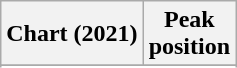<table class="wikitable sortable plainrowheaders" style="text-align:center">
<tr>
<th scope="col">Chart (2021)</th>
<th scope="col">Peak<br>position</th>
</tr>
<tr>
</tr>
<tr>
</tr>
</table>
